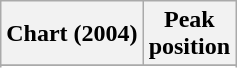<table class="wikitable plainrowheaders sortable" style="text-align:center;">
<tr>
<th scope="col">Chart (2004)</th>
<th scope="col">Peak<br>position</th>
</tr>
<tr>
</tr>
<tr>
</tr>
<tr>
</tr>
<tr>
</tr>
<tr>
</tr>
</table>
